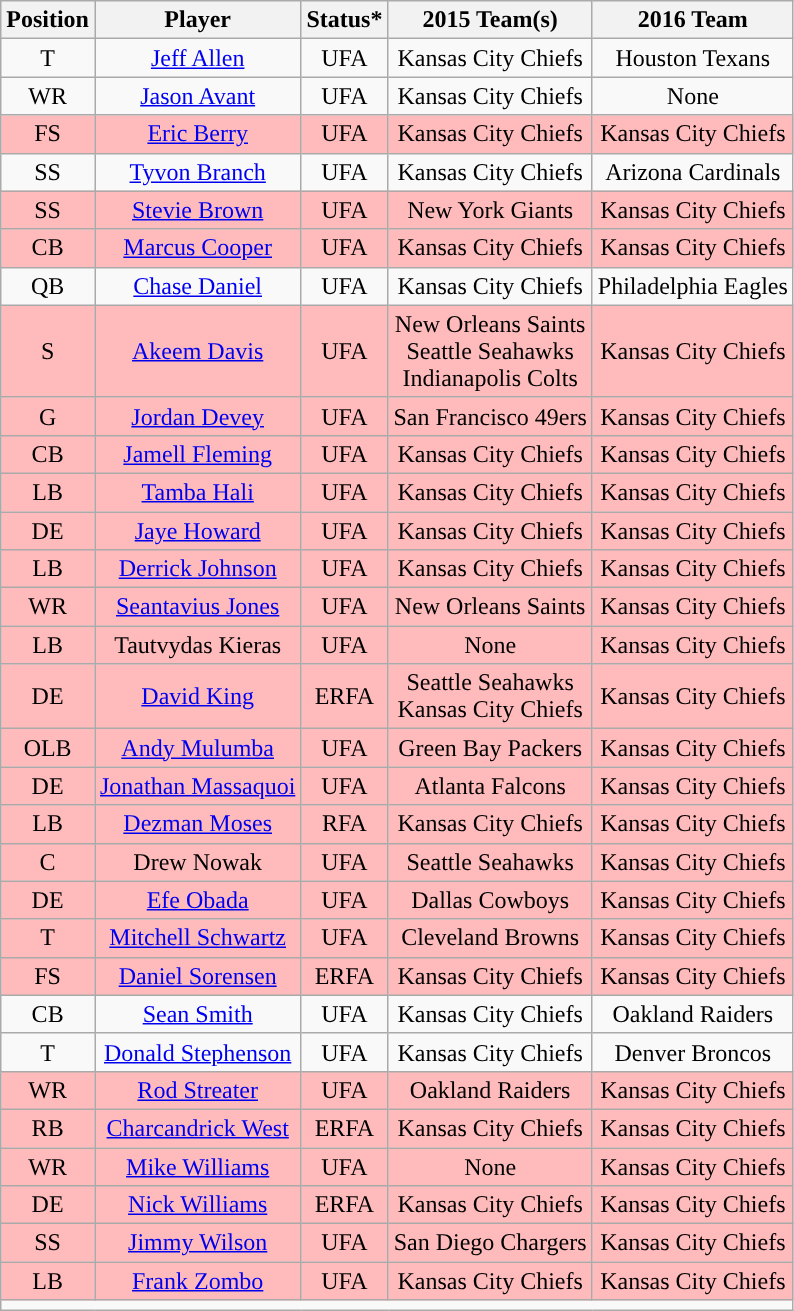<table class="wikitable sortable" style="text-align:center">
<tr>
<th>Position</th>
<th>Player</th>
<th>Status*</th>
<th>2015 Team(s)</th>
<th>2016 Team</th>
</tr>
<tr>
<td>T</td>
<td><a href='#'>Jeff Allen</a></td>
<td>UFA</td>
<td>Kansas City Chiefs</td>
<td>Houston Texans</td>
</tr>
<tr>
<td>WR</td>
<td><a href='#'>Jason Avant</a></td>
<td>UFA</td>
<td>Kansas City Chiefs</td>
<td>None</td>
</tr>
<tr style="background:#fbb">
<td>FS</td>
<td><a href='#'>Eric Berry</a></td>
<td>UFA</td>
<td>Kansas City Chiefs</td>
<td>Kansas City Chiefs</td>
</tr>
<tr>
<td>SS</td>
<td><a href='#'>Tyvon Branch</a></td>
<td>UFA</td>
<td>Kansas City Chiefs</td>
<td>Arizona Cardinals</td>
</tr>
<tr style="background:#fbb">
<td>SS</td>
<td><a href='#'>Stevie Brown</a></td>
<td>UFA</td>
<td>New York Giants</td>
<td>Kansas City Chiefs</td>
</tr>
<tr style="background:#fbb">
<td>CB</td>
<td><a href='#'>Marcus Cooper</a></td>
<td>UFA</td>
<td>Kansas City Chiefs</td>
<td>Kansas City Chiefs</td>
</tr>
<tr>
<td>QB</td>
<td><a href='#'>Chase Daniel</a></td>
<td>UFA</td>
<td>Kansas City Chiefs</td>
<td>Philadelphia Eagles</td>
</tr>
<tr style="background:#fbb">
<td>S</td>
<td><a href='#'>Akeem Davis</a></td>
<td>UFA</td>
<td>New Orleans Saints<br>Seattle Seahawks<br>Indianapolis Colts</td>
<td>Kansas City Chiefs</td>
</tr>
<tr style="background:#fbb">
<td>G</td>
<td><a href='#'>Jordan Devey</a></td>
<td>UFA</td>
<td>San Francisco 49ers</td>
<td>Kansas City Chiefs</td>
</tr>
<tr style="background:#fbb">
<td>CB</td>
<td><a href='#'>Jamell Fleming</a></td>
<td>UFA</td>
<td>Kansas City Chiefs</td>
<td>Kansas City Chiefs</td>
</tr>
<tr style="background:#fbb">
<td>LB</td>
<td><a href='#'>Tamba Hali</a></td>
<td>UFA</td>
<td>Kansas City Chiefs</td>
<td>Kansas City Chiefs</td>
</tr>
<tr style="background:#fbb">
<td>DE</td>
<td><a href='#'>Jaye Howard</a></td>
<td>UFA</td>
<td>Kansas City Chiefs</td>
<td>Kansas City Chiefs</td>
</tr>
<tr style="background:#fbb">
<td>LB</td>
<td><a href='#'>Derrick Johnson</a></td>
<td>UFA</td>
<td>Kansas City Chiefs</td>
<td>Kansas City Chiefs</td>
</tr>
<tr style="background:#fbb">
<td>WR</td>
<td><a href='#'>Seantavius Jones</a></td>
<td>UFA</td>
<td>New Orleans Saints</td>
<td>Kansas City Chiefs</td>
</tr>
<tr style="background:#fbb">
<td>LB</td>
<td>Tautvydas Kieras</td>
<td>UFA</td>
<td>None</td>
<td>Kansas City Chiefs</td>
</tr>
<tr style="background:#fbb">
<td>DE</td>
<td><a href='#'>David King</a></td>
<td>ERFA</td>
<td>Seattle Seahawks<br>Kansas City Chiefs</td>
<td>Kansas City Chiefs</td>
</tr>
<tr style="background:#fbb">
<td>OLB</td>
<td><a href='#'>Andy Mulumba</a></td>
<td>UFA</td>
<td>Green Bay Packers</td>
<td>Kansas City Chiefs</td>
</tr>
<tr style="background:#fbb">
<td>DE</td>
<td><a href='#'>Jonathan Massaquoi</a></td>
<td>UFA</td>
<td>Atlanta Falcons</td>
<td>Kansas City Chiefs</td>
</tr>
<tr style="background:#fbb">
<td>LB</td>
<td><a href='#'>Dezman Moses</a></td>
<td>RFA</td>
<td>Kansas City Chiefs</td>
<td>Kansas City Chiefs</td>
</tr>
<tr style="background:#fbb">
<td>C</td>
<td>Drew Nowak</td>
<td>UFA</td>
<td>Seattle Seahawks</td>
<td>Kansas City Chiefs</td>
</tr>
<tr style="background:#fbb">
<td>DE</td>
<td><a href='#'>Efe Obada</a></td>
<td>UFA</td>
<td>Dallas Cowboys</td>
<td>Kansas City Chiefs</td>
</tr>
<tr style="background:#fbb">
<td>T</td>
<td><a href='#'>Mitchell Schwartz</a></td>
<td>UFA</td>
<td>Cleveland Browns</td>
<td>Kansas City Chiefs</td>
</tr>
<tr style="background:#fbb">
<td>FS</td>
<td><a href='#'>Daniel Sorensen</a></td>
<td>ERFA</td>
<td>Kansas City Chiefs</td>
<td>Kansas City Chiefs</td>
</tr>
<tr>
<td>CB</td>
<td><a href='#'>Sean Smith</a></td>
<td>UFA</td>
<td>Kansas City Chiefs</td>
<td>Oakland Raiders</td>
</tr>
<tr>
<td>T</td>
<td><a href='#'>Donald Stephenson</a></td>
<td>UFA</td>
<td>Kansas City Chiefs</td>
<td>Denver Broncos</td>
</tr>
<tr style="background:#fbb">
<td>WR</td>
<td><a href='#'>Rod Streater</a></td>
<td>UFA</td>
<td>Oakland Raiders</td>
<td>Kansas City Chiefs</td>
</tr>
<tr style="background:#fbb">
<td>RB</td>
<td><a href='#'>Charcandrick West</a></td>
<td>ERFA</td>
<td>Kansas City Chiefs</td>
<td>Kansas City Chiefs</td>
</tr>
<tr style="background:#fbb">
<td>WR</td>
<td><a href='#'>Mike Williams</a></td>
<td>UFA</td>
<td>None</td>
<td>Kansas City Chiefs</td>
</tr>
<tr style="background:#fbb">
<td>DE</td>
<td><a href='#'>Nick Williams</a></td>
<td>ERFA</td>
<td>Kansas City Chiefs</td>
<td>Kansas City Chiefs</td>
</tr>
<tr style="background:#fbb">
<td>SS</td>
<td><a href='#'>Jimmy Wilson</a></td>
<td>UFA</td>
<td>San Diego Chargers</td>
<td>Kansas City Chiefs</td>
</tr>
<tr style="background:#fbb">
<td>LB</td>
<td><a href='#'>Frank Zombo</a></td>
<td>UFA</td>
<td>Kansas City Chiefs</td>
<td>Kansas City Chiefs</td>
</tr>
<tr>
<td colspan=5></td>
</tr>
</table>
